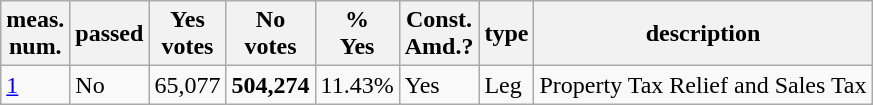<table class="wikitable sortable">
<tr>
<th>meas.<br>num.</th>
<th>passed</th>
<th>Yes<br>votes</th>
<th>No<br>votes</th>
<th>%<br>Yes</th>
<th>Const.<br>Amd.?</th>
<th>type</th>
<th>description</th>
</tr>
<tr>
<td><a href='#'>1</a></td>
<td>No</td>
<td>65,077</td>
<td><strong>504,274</strong></td>
<td>11.43%</td>
<td>Yes</td>
<td>Leg</td>
<td>Property Tax Relief and Sales Tax</td>
</tr>
</table>
